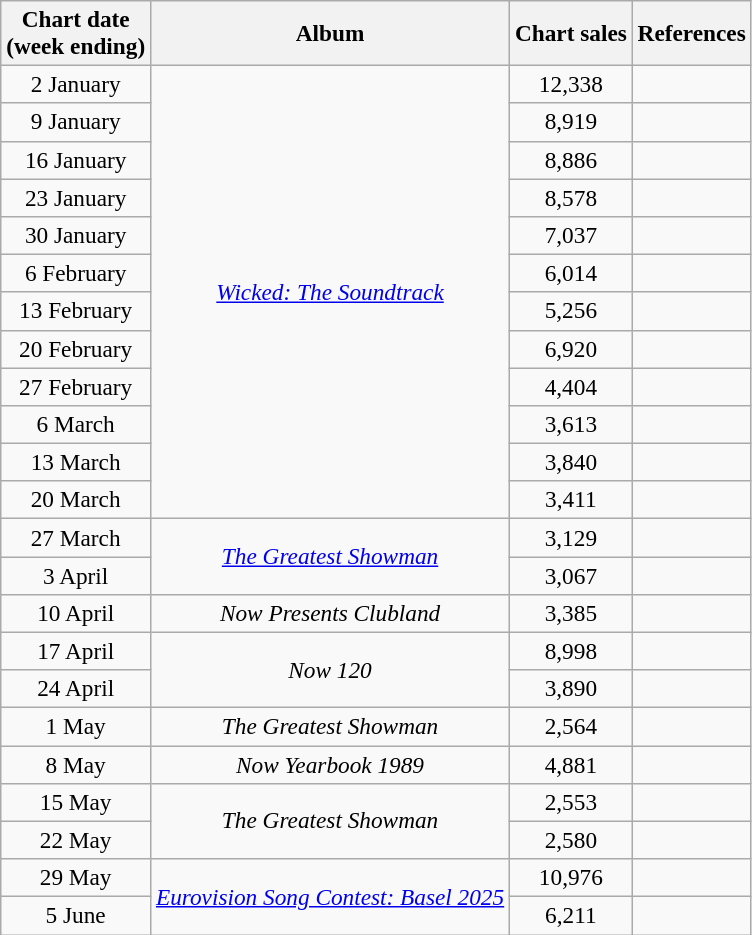<table class="wikitable" style="font-size:97%; text-align:center;">
<tr>
<th>Chart date<br>(week ending)</th>
<th>Album</th>
<th>Chart sales</th>
<th>References</th>
</tr>
<tr>
<td>2 January</td>
<td rowspan=12><em><a href='#'>Wicked: The Soundtrack</a></em></td>
<td>12,338</td>
<td></td>
</tr>
<tr>
<td>9 January</td>
<td>8,919</td>
<td></td>
</tr>
<tr>
<td>16 January</td>
<td>8,886</td>
<td></td>
</tr>
<tr>
<td>23 January</td>
<td>8,578</td>
<td></td>
</tr>
<tr>
<td>30 January</td>
<td>7,037</td>
<td></td>
</tr>
<tr>
<td>6 February</td>
<td>6,014</td>
<td></td>
</tr>
<tr>
<td>13 February</td>
<td>5,256</td>
<td></td>
</tr>
<tr>
<td>20 February</td>
<td>6,920</td>
<td></td>
</tr>
<tr>
<td>27 February</td>
<td>4,404</td>
<td></td>
</tr>
<tr>
<td>6 March</td>
<td>3,613</td>
<td></td>
</tr>
<tr>
<td>13 March</td>
<td>3,840</td>
<td></td>
</tr>
<tr>
<td>20 March</td>
<td>3,411</td>
<td></td>
</tr>
<tr>
<td>27 March</td>
<td rowspan=2><em><a href='#'>The Greatest Showman</a></em></td>
<td>3,129</td>
<td></td>
</tr>
<tr>
<td>3 April</td>
<td>3,067</td>
<td></td>
</tr>
<tr>
<td>10 April</td>
<td><em>Now Presents Clubland</em></td>
<td>3,385</td>
<td></td>
</tr>
<tr>
<td>17 April</td>
<td rowspan=2><em>Now 120</em></td>
<td>8,998</td>
<td></td>
</tr>
<tr>
<td>24 April</td>
<td>3,890</td>
<td></td>
</tr>
<tr>
<td>1 May</td>
<td><em>The Greatest Showman</em></td>
<td>2,564</td>
<td></td>
</tr>
<tr>
<td>8 May</td>
<td><em>Now Yearbook 1989</em></td>
<td>4,881</td>
<td></td>
</tr>
<tr>
<td>15 May</td>
<td rowspan=2><em>The Greatest Showman</em></td>
<td>2,553</td>
<td></td>
</tr>
<tr>
<td>22 May</td>
<td>2,580</td>
<td></td>
</tr>
<tr>
<td>29 May</td>
<td rowspan=2><em><a href='#'>Eurovision Song Contest: Basel 2025</a></em></td>
<td>10,976</td>
<td></td>
</tr>
<tr>
<td>5 June</td>
<td>6,211</td>
<td></td>
</tr>
</table>
